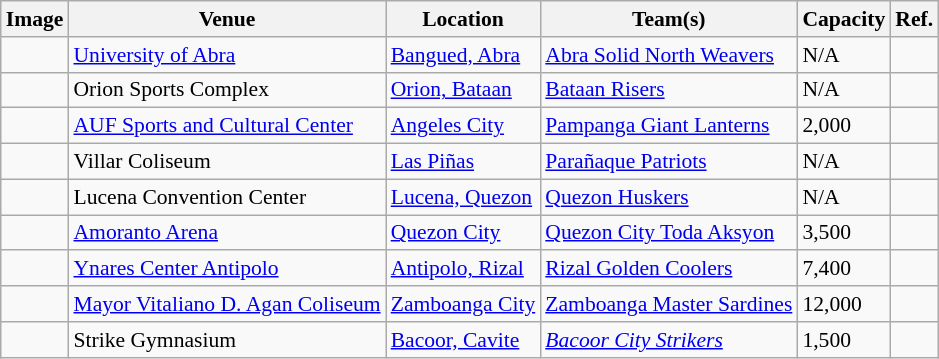<table class="wikitable sortable" style="font-size: 90%">
<tr>
<th class=unsortable>Image</th>
<th>Venue</th>
<th>Location</th>
<th>Team(s)</th>
<th>Capacity</th>
<th class=unsortable>Ref.</th>
</tr>
<tr>
<td></td>
<td><a href='#'>University of Abra</a> <br> </td>
<td><a href='#'>Bangued, Abra</a></td>
<td><a href='#'>Abra Solid North Weavers</a></td>
<td>N/A</td>
<td></td>
</tr>
<tr>
<td></td>
<td>Orion Sports Complex</td>
<td><a href='#'>Orion, Bataan</a></td>
<td><a href='#'>Bataan Risers</a></td>
<td>N/A</td>
<td></td>
</tr>
<tr>
<td></td>
<td><a href='#'>AUF Sports and Cultural Center</a></td>
<td><a href='#'>Angeles City</a></td>
<td><a href='#'>Pampanga Giant Lanterns</a></td>
<td>2,000</td>
<td></td>
</tr>
<tr>
<td></td>
<td>Villar Coliseum</td>
<td><a href='#'>Las Piñas</a></td>
<td><a href='#'>Parañaque Patriots</a></td>
<td>N/A</td>
<td></td>
</tr>
<tr>
<td></td>
<td>Lucena Convention Center</td>
<td><a href='#'>Lucena, Quezon</a></td>
<td><a href='#'>Quezon Huskers</a></td>
<td>N/A</td>
<td></td>
</tr>
<tr>
<td></td>
<td><a href='#'>Amoranto Arena</a></td>
<td><a href='#'>Quezon City</a></td>
<td><a href='#'>Quezon City Toda Aksyon</a></td>
<td>3,500</td>
<td></td>
</tr>
<tr>
<td></td>
<td><a href='#'>Ynares Center Antipolo</a></td>
<td><a href='#'>Antipolo, Rizal</a></td>
<td><a href='#'>Rizal Golden Coolers</a></td>
<td>7,400</td>
<td></td>
</tr>
<tr>
<td></td>
<td><a href='#'>Mayor Vitaliano D. Agan Coliseum</a></td>
<td><a href='#'>Zamboanga City</a></td>
<td><a href='#'>Zamboanga Master Sardines</a></td>
<td>12,000</td>
<td></td>
</tr>
<tr>
<td></td>
<td>Strike Gymnasium</td>
<td><a href='#'>Bacoor, Cavite</a></td>
<td><em><a href='#'>Bacoor City Strikers</a></em></td>
<td>1,500</td>
<td></td>
</tr>
</table>
